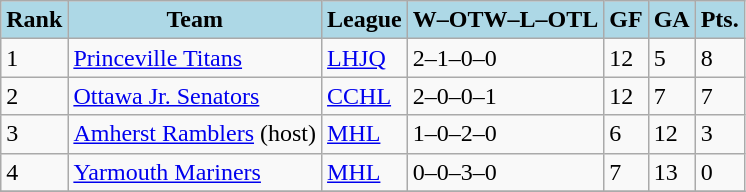<table class="wikitable">
<tr>
<th style="background:lightblue;">Rank</th>
<th style="background:lightblue;">Team</th>
<th style="background:lightblue;">League</th>
<th style="background:lightblue;">W–OTW–L–OTL</th>
<th style="background:lightblue;">GF</th>
<th style="background:lightblue;">GA</th>
<th style="background:lightblue;">Pts.</th>
</tr>
<tr>
<td>1</td>
<td><a href='#'>Princeville Titans</a></td>
<td><a href='#'>LHJQ</a></td>
<td>2–1–0–0</td>
<td>12</td>
<td>5</td>
<td>8</td>
</tr>
<tr>
<td>2</td>
<td><a href='#'>Ottawa Jr. Senators</a></td>
<td><a href='#'>CCHL</a></td>
<td>2–0–0–1</td>
<td>12</td>
<td>7</td>
<td>7</td>
</tr>
<tr>
<td>3</td>
<td><a href='#'>Amherst Ramblers</a> (host)</td>
<td><a href='#'>MHL</a></td>
<td>1–0–2–0</td>
<td>6</td>
<td>12</td>
<td>3</td>
</tr>
<tr>
<td>4</td>
<td><a href='#'>Yarmouth Mariners</a></td>
<td><a href='#'>MHL</a></td>
<td>0–0–3–0</td>
<td>7</td>
<td>13</td>
<td>0</td>
</tr>
<tr>
</tr>
</table>
